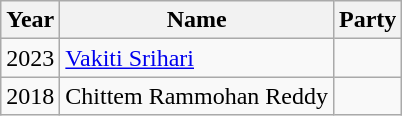<table class="wikitable sortable">
<tr>
<th>Year</th>
<th>Name</th>
<th colspan=2>Party</th>
</tr>
<tr>
<td>2023</td>
<td><a href='#'>Vakiti Srihari</a></td>
<td></td>
</tr>
<tr>
<td>2018</td>
<td>Chittem Rammohan Reddy</td>
<td></td>
</tr>
</table>
